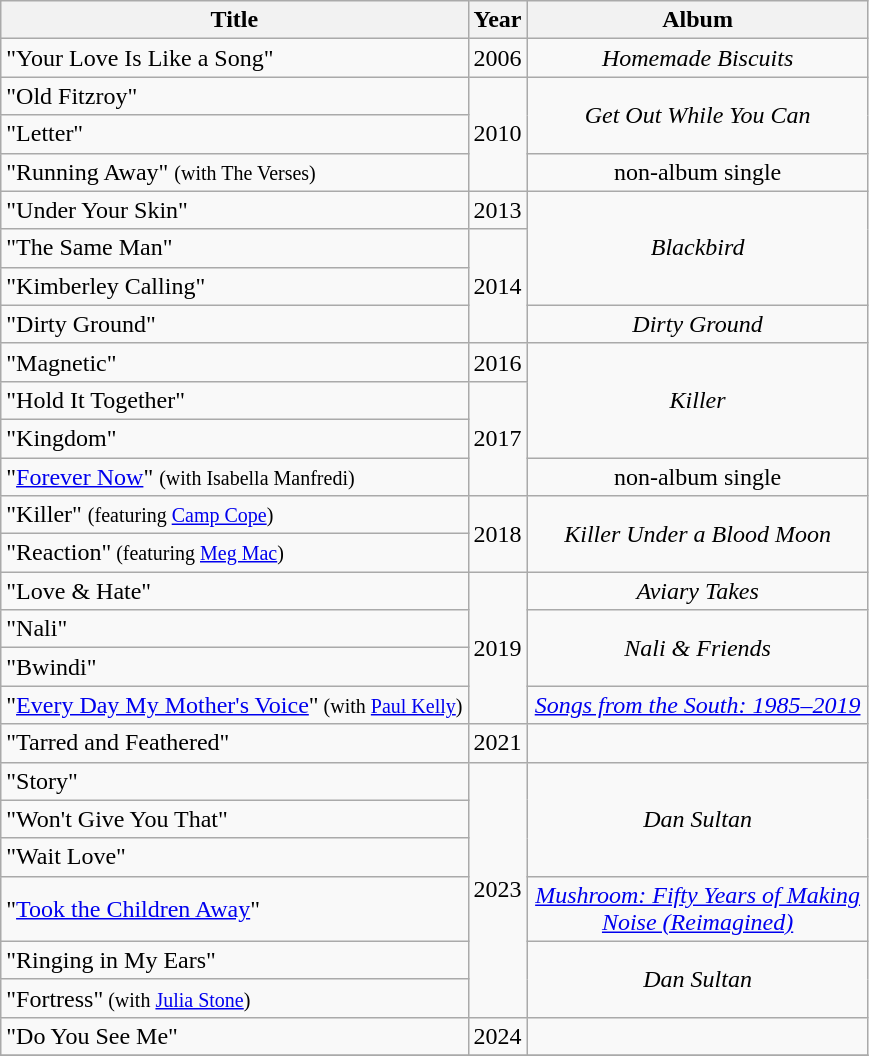<table class="wikitable" style="text-align:center;">
<tr>
<th scope="col">Title</th>
<th scope="col">Year</th>
<th scope="col" width="220">Album</th>
</tr>
<tr>
<td align="left">"Your Love Is Like a Song"</td>
<td>2006</td>
<td><em>Homemade Biscuits</em></td>
</tr>
<tr>
<td align="left">"Old Fitzroy"</td>
<td rowspan="3">2010</td>
<td rowspan="2"><em>Get Out While You Can</em></td>
</tr>
<tr>
<td align="left">"Letter"</td>
</tr>
<tr>
<td align="left">"Running Away" <small>(with The Verses)</small></td>
<td>non-album single</td>
</tr>
<tr>
<td align="left">"Under Your Skin"</td>
<td>2013</td>
<td rowspan="3"><em>Blackbird</em></td>
</tr>
<tr>
<td align="left">"The Same Man"</td>
<td rowspan="3">2014</td>
</tr>
<tr>
<td align="left">"Kimberley Calling"</td>
</tr>
<tr>
<td align="left">"Dirty Ground"</td>
<td><em>Dirty Ground</em></td>
</tr>
<tr>
<td align="left">"Magnetic"</td>
<td>2016</td>
<td rowspan="3"><em>Killer</em></td>
</tr>
<tr>
<td align="left">"Hold It Together"</td>
<td rowspan="3">2017</td>
</tr>
<tr>
<td align="left">"Kingdom"</td>
</tr>
<tr>
<td align="left">"<a href='#'>Forever Now</a>" <small>(with Isabella Manfredi)</small></td>
<td>non-album single</td>
</tr>
<tr>
<td align="left">"Killer" <small>(featuring <a href='#'>Camp Cope</a>)</small></td>
<td rowspan="2">2018</td>
<td rowspan="2"><em>Killer Under a Blood Moon</em></td>
</tr>
<tr>
<td align="left">"Reaction"<small> (featuring <a href='#'>Meg Mac</a>) </small></td>
</tr>
<tr>
<td align="left">"Love & Hate"</td>
<td rowspan="4">2019</td>
<td><em>Aviary Takes</em></td>
</tr>
<tr>
<td align="left">"Nali"</td>
<td rowspan="2"><em>Nali & Friends</em></td>
</tr>
<tr>
<td align="left">"Bwindi"</td>
</tr>
<tr>
<td align="left">"<a href='#'>Every Day My Mother's Voice</a>"<small> (with <a href='#'>Paul Kelly</a>) </small></td>
<td><em><a href='#'>Songs from the South: 1985–2019</a></em></td>
</tr>
<tr>
<td align="left">"Tarred and Feathered"</td>
<td>2021</td>
<td></td>
</tr>
<tr>
<td align="left">"Story"</td>
<td rowspan="6">2023</td>
<td rowspan="3"><em>Dan Sultan</em></td>
</tr>
<tr>
<td align="left">"Won't Give You That"</td>
</tr>
<tr>
<td align="left">"Wait Love"</td>
</tr>
<tr>
<td align="left">"<a href='#'>Took the Children Away</a>"</td>
<td><em><a href='#'>Mushroom: Fifty Years of Making Noise (Reimagined)</a></em></td>
</tr>
<tr>
<td align="left">"Ringing in My Ears"</td>
<td rowspan="2"><em>Dan Sultan</em></td>
</tr>
<tr>
<td align="left">"Fortress"<small> (with <a href='#'>Julia Stone</a>) </small></td>
</tr>
<tr>
<td align="left">"Do You See Me"</td>
<td>2024</td>
<td></td>
</tr>
<tr>
</tr>
</table>
